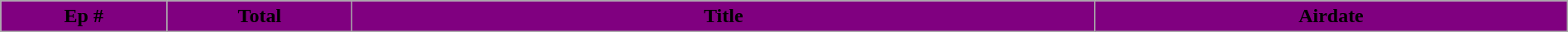<table class="wikitable plainrowheaders" style="width:100%;">
<tr>
<th style="background:purple; width:1%;"><span>Ep #</span></th>
<th style="background:purple; width:1%;"><span>Total</span></th>
<th style="background:purple; width:5%;"><span>Title</span></th>
<th style="background:purple; width:3%;"><span>Airdate</span><br>





</th>
</tr>
</table>
